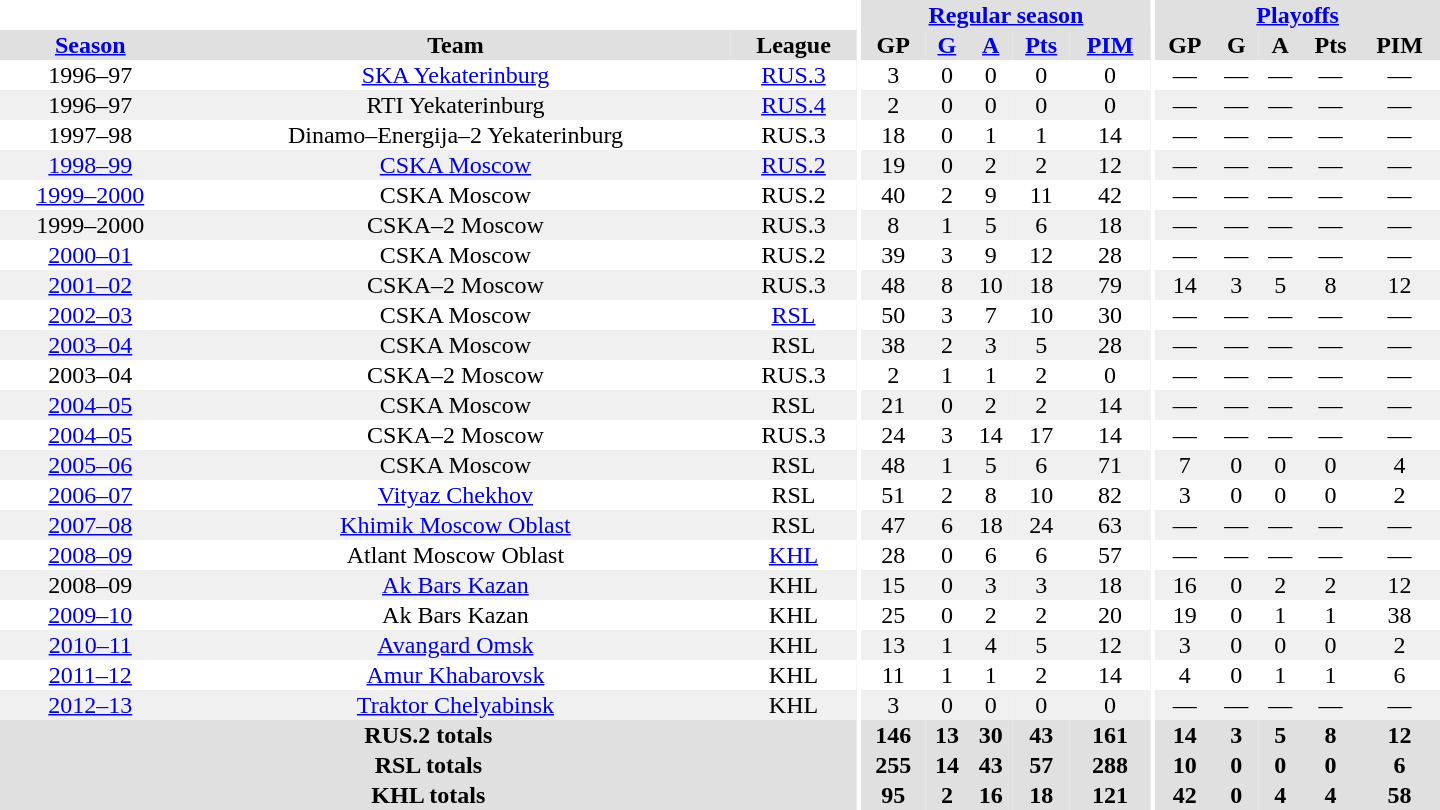<table border="0" cellpadding="1" cellspacing="0" style="text-align:center; width:60em">
<tr bgcolor="#e0e0e0">
<th colspan="3" bgcolor="#ffffff"></th>
<th rowspan="99" bgcolor="#ffffff"></th>
<th colspan="5"><a href='#'>Regular season</a></th>
<th rowspan="99" bgcolor="#ffffff"></th>
<th colspan="5"><a href='#'>Playoffs</a></th>
</tr>
<tr bgcolor="#e0e0e0">
<th><a href='#'>Season</a></th>
<th>Team</th>
<th>League</th>
<th>GP</th>
<th><a href='#'>G</a></th>
<th><a href='#'>A</a></th>
<th><a href='#'>Pts</a></th>
<th><a href='#'>PIM</a></th>
<th>GP</th>
<th>G</th>
<th>A</th>
<th>Pts</th>
<th>PIM</th>
</tr>
<tr>
<td>1996–97</td>
<td><a href='#'>SKA Yekaterinburg</a></td>
<td><a href='#'>RUS.3</a></td>
<td>3</td>
<td>0</td>
<td>0</td>
<td>0</td>
<td>0</td>
<td>—</td>
<td>—</td>
<td>—</td>
<td>—</td>
<td>—</td>
</tr>
<tr bgcolor="#f0f0f0">
<td>1996–97</td>
<td>RTI Yekaterinburg</td>
<td><a href='#'>RUS.4</a></td>
<td>2</td>
<td>0</td>
<td>0</td>
<td>0</td>
<td>0</td>
<td>—</td>
<td>—</td>
<td>—</td>
<td>—</td>
<td>—</td>
</tr>
<tr>
<td>1997–98</td>
<td>Dinamo–Energija–2 Yekaterinburg</td>
<td>RUS.3</td>
<td>18</td>
<td>0</td>
<td>1</td>
<td>1</td>
<td>14</td>
<td>—</td>
<td>—</td>
<td>—</td>
<td>—</td>
<td>—</td>
</tr>
<tr bgcolor="#f0f0f0">
<td><a href='#'>1998–99</a></td>
<td><a href='#'>CSKA Moscow</a></td>
<td><a href='#'>RUS.2</a></td>
<td>19</td>
<td>0</td>
<td>2</td>
<td>2</td>
<td>12</td>
<td>—</td>
<td>—</td>
<td>—</td>
<td>—</td>
<td>—</td>
</tr>
<tr>
<td><a href='#'>1999–2000</a></td>
<td>CSKA Moscow</td>
<td>RUS.2</td>
<td>40</td>
<td>2</td>
<td>9</td>
<td>11</td>
<td>42</td>
<td>—</td>
<td>—</td>
<td>—</td>
<td>—</td>
<td>—</td>
</tr>
<tr bgcolor="#f0f0f0">
<td>1999–2000</td>
<td>CSKA–2 Moscow</td>
<td>RUS.3</td>
<td>8</td>
<td>1</td>
<td>5</td>
<td>6</td>
<td>18</td>
<td>—</td>
<td>—</td>
<td>—</td>
<td>—</td>
<td>—</td>
</tr>
<tr>
<td><a href='#'>2000–01</a></td>
<td>CSKA Moscow</td>
<td>RUS.2</td>
<td>39</td>
<td>3</td>
<td>9</td>
<td>12</td>
<td>28</td>
<td>—</td>
<td>—</td>
<td>—</td>
<td>—</td>
<td>—</td>
</tr>
<tr bgcolor="#f0f0f0">
<td><a href='#'>2001–02</a></td>
<td>CSKA–2 Moscow</td>
<td>RUS.3</td>
<td>48</td>
<td>8</td>
<td>10</td>
<td>18</td>
<td>79</td>
<td>14</td>
<td>3</td>
<td>5</td>
<td>8</td>
<td>12</td>
</tr>
<tr>
<td><a href='#'>2002–03</a></td>
<td>CSKA Moscow</td>
<td><a href='#'>RSL</a></td>
<td>50</td>
<td>3</td>
<td>7</td>
<td>10</td>
<td>30</td>
<td>—</td>
<td>—</td>
<td>—</td>
<td>—</td>
<td>—</td>
</tr>
<tr bgcolor="#f0f0f0">
<td><a href='#'>2003–04</a></td>
<td>CSKA Moscow</td>
<td>RSL</td>
<td>38</td>
<td>2</td>
<td>3</td>
<td>5</td>
<td>28</td>
<td>—</td>
<td>—</td>
<td>—</td>
<td>—</td>
<td>—</td>
</tr>
<tr>
<td>2003–04</td>
<td>CSKA–2 Moscow</td>
<td>RUS.3</td>
<td>2</td>
<td>1</td>
<td>1</td>
<td>2</td>
<td>0</td>
<td>—</td>
<td>—</td>
<td>—</td>
<td>—</td>
<td>—</td>
</tr>
<tr bgcolor="#f0f0f0">
<td><a href='#'>2004–05</a></td>
<td>CSKA Moscow</td>
<td>RSL</td>
<td>21</td>
<td>0</td>
<td>2</td>
<td>2</td>
<td>14</td>
<td>—</td>
<td>—</td>
<td>—</td>
<td>—</td>
<td>—</td>
</tr>
<tr>
<td><a href='#'>2004–05</a></td>
<td>CSKA–2 Moscow</td>
<td>RUS.3</td>
<td>24</td>
<td>3</td>
<td>14</td>
<td>17</td>
<td>14</td>
<td>—</td>
<td>—</td>
<td>—</td>
<td>—</td>
<td>—</td>
</tr>
<tr bgcolor="#f0f0f0">
<td><a href='#'>2005–06</a></td>
<td>CSKA Moscow</td>
<td>RSL</td>
<td>48</td>
<td>1</td>
<td>5</td>
<td>6</td>
<td>71</td>
<td>7</td>
<td>0</td>
<td>0</td>
<td>0</td>
<td>4</td>
</tr>
<tr>
<td><a href='#'>2006–07</a></td>
<td><a href='#'>Vityaz Chekhov</a></td>
<td>RSL</td>
<td>51</td>
<td>2</td>
<td>8</td>
<td>10</td>
<td>82</td>
<td>3</td>
<td>0</td>
<td>0</td>
<td>0</td>
<td>2</td>
</tr>
<tr bgcolor="#f0f0f0">
<td><a href='#'>2007–08</a></td>
<td><a href='#'>Khimik Moscow Oblast</a></td>
<td>RSL</td>
<td>47</td>
<td>6</td>
<td>18</td>
<td>24</td>
<td>63</td>
<td>—</td>
<td>—</td>
<td>—</td>
<td>—</td>
<td>—</td>
</tr>
<tr>
<td><a href='#'>2008–09</a></td>
<td>Atlant Moscow Oblast</td>
<td><a href='#'>KHL</a></td>
<td>28</td>
<td>0</td>
<td>6</td>
<td>6</td>
<td>57</td>
<td>—</td>
<td>—</td>
<td>—</td>
<td>—</td>
<td>—</td>
</tr>
<tr bgcolor="#f0f0f0">
<td>2008–09</td>
<td><a href='#'>Ak Bars Kazan</a></td>
<td>KHL</td>
<td>15</td>
<td>0</td>
<td>3</td>
<td>3</td>
<td>18</td>
<td>16</td>
<td>0</td>
<td>2</td>
<td>2</td>
<td>12</td>
</tr>
<tr>
<td><a href='#'>2009–10</a></td>
<td>Ak Bars Kazan</td>
<td>KHL</td>
<td>25</td>
<td>0</td>
<td>2</td>
<td>2</td>
<td>20</td>
<td>19</td>
<td>0</td>
<td>1</td>
<td>1</td>
<td>38</td>
</tr>
<tr bgcolor="#f0f0f0">
<td><a href='#'>2010–11</a></td>
<td><a href='#'>Avangard Omsk</a></td>
<td>KHL</td>
<td>13</td>
<td>1</td>
<td>4</td>
<td>5</td>
<td>12</td>
<td>3</td>
<td>0</td>
<td>0</td>
<td>0</td>
<td>2</td>
</tr>
<tr>
<td><a href='#'>2011–12</a></td>
<td><a href='#'>Amur Khabarovsk</a></td>
<td>KHL</td>
<td>11</td>
<td>1</td>
<td>1</td>
<td>2</td>
<td>14</td>
<td>4</td>
<td>0</td>
<td>1</td>
<td>1</td>
<td>6</td>
</tr>
<tr bgcolor="#f0f0f0">
<td><a href='#'>2012–13</a></td>
<td><a href='#'>Traktor Chelyabinsk</a></td>
<td>KHL</td>
<td>3</td>
<td>0</td>
<td>0</td>
<td>0</td>
<td>0</td>
<td>—</td>
<td>—</td>
<td>—</td>
<td>—</td>
<td>—</td>
</tr>
<tr bgcolor="#e0e0e0">
<th colspan="3">RUS.2 totals</th>
<th>146</th>
<th>13</th>
<th>30</th>
<th>43</th>
<th>161</th>
<th>14</th>
<th>3</th>
<th>5</th>
<th>8</th>
<th>12</th>
</tr>
<tr bgcolor="#e0e0e0">
<th colspan="3">RSL totals</th>
<th>255</th>
<th>14</th>
<th>43</th>
<th>57</th>
<th>288</th>
<th>10</th>
<th>0</th>
<th>0</th>
<th>0</th>
<th>6</th>
</tr>
<tr bgcolor="#e0e0e0">
<th colspan="3">KHL totals</th>
<th>95</th>
<th>2</th>
<th>16</th>
<th>18</th>
<th>121</th>
<th>42</th>
<th>0</th>
<th>4</th>
<th>4</th>
<th>58</th>
</tr>
</table>
